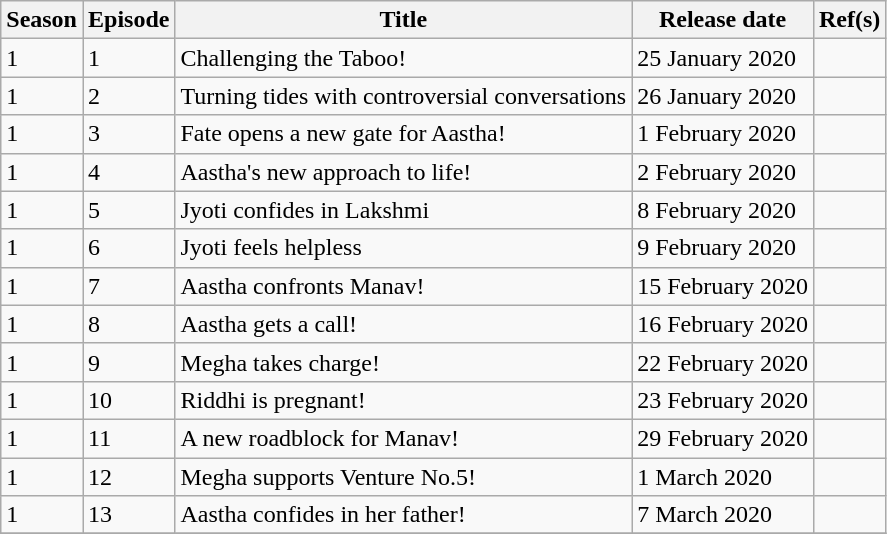<table class="wikitable">
<tr>
<th>Season</th>
<th>Episode</th>
<th>Title</th>
<th>Release date</th>
<th>Ref(s)</th>
</tr>
<tr>
<td>1</td>
<td>1</td>
<td>Challenging the Taboo!</td>
<td>25 January 2020</td>
<td></td>
</tr>
<tr>
<td>1</td>
<td>2</td>
<td>Turning tides with controversial conversations</td>
<td>26 January 2020</td>
<td></td>
</tr>
<tr>
<td>1</td>
<td>3</td>
<td>Fate opens a new gate for Aastha!</td>
<td>1 February 2020</td>
<td></td>
</tr>
<tr>
<td>1</td>
<td>4</td>
<td>Aastha's new approach to life!</td>
<td>2 February 2020</td>
<td></td>
</tr>
<tr>
<td>1</td>
<td>5</td>
<td>Jyoti confides in Lakshmi</td>
<td>8 February 2020</td>
<td></td>
</tr>
<tr>
<td>1</td>
<td>6</td>
<td>Jyoti feels helpless</td>
<td>9 February 2020</td>
<td></td>
</tr>
<tr>
<td>1</td>
<td>7</td>
<td>Aastha confronts Manav!</td>
<td>15 February 2020</td>
<td></td>
</tr>
<tr>
<td>1</td>
<td>8</td>
<td>Aastha gets a call!</td>
<td>16 February 2020</td>
<td></td>
</tr>
<tr>
<td>1</td>
<td>9</td>
<td>Megha takes charge!</td>
<td>22 February 2020</td>
<td></td>
</tr>
<tr>
<td>1</td>
<td>10</td>
<td>Riddhi is pregnant!</td>
<td>23 February 2020</td>
<td></td>
</tr>
<tr>
<td>1</td>
<td>11</td>
<td>A new roadblock for Manav!</td>
<td>29 February 2020</td>
<td></td>
</tr>
<tr>
<td>1</td>
<td>12</td>
<td>Megha supports Venture No.5!</td>
<td>1 March 2020</td>
<td></td>
</tr>
<tr>
<td>1</td>
<td>13</td>
<td>Aastha confides in her father!</td>
<td>7 March 2020</td>
<td></td>
</tr>
<tr>
</tr>
</table>
